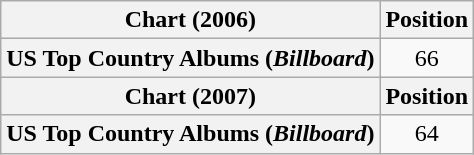<table class="wikitable plainrowheaders" style="text-align:center">
<tr>
<th scope="col">Chart (2006)</th>
<th scope="col">Position</th>
</tr>
<tr>
<th scope="row">US Top Country Albums (<em>Billboard</em>)</th>
<td>66</td>
</tr>
<tr>
<th scope="col">Chart (2007)</th>
<th scope="col">Position</th>
</tr>
<tr>
<th scope="row">US Top Country Albums (<em>Billboard</em>)</th>
<td>64</td>
</tr>
</table>
